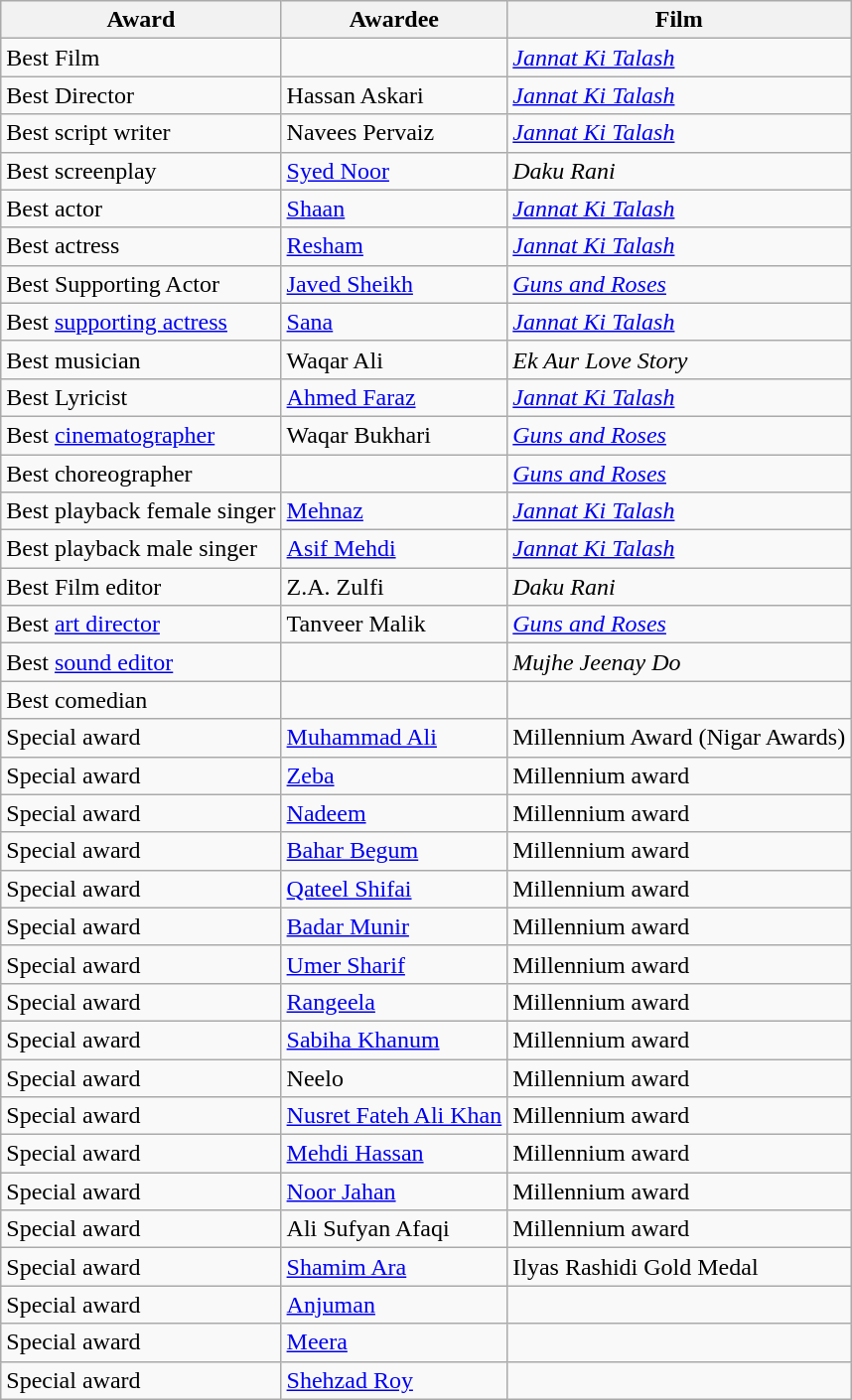<table class="wikitable">
<tr>
<th>Award</th>
<th>Awardee</th>
<th>Film</th>
</tr>
<tr>
<td>Best Film</td>
<td></td>
<td><em><a href='#'>Jannat Ki Talash</a></em></td>
</tr>
<tr>
<td>Best Director</td>
<td>Hassan Askari</td>
<td><em><a href='#'>Jannat Ki Talash</a></em></td>
</tr>
<tr>
<td>Best script writer</td>
<td>Navees Pervaiz</td>
<td><em><a href='#'>Jannat Ki Talash</a></em></td>
</tr>
<tr>
<td>Best screenplay</td>
<td><a href='#'>Syed Noor</a></td>
<td><em>Daku Rani</em></td>
</tr>
<tr>
<td>Best actor</td>
<td><a href='#'>Shaan</a></td>
<td><em><a href='#'>Jannat Ki Talash</a></em></td>
</tr>
<tr>
<td>Best actress</td>
<td><a href='#'>Resham</a></td>
<td><em><a href='#'>Jannat Ki Talash</a></em></td>
</tr>
<tr>
<td>Best Supporting Actor</td>
<td><a href='#'>Javed Sheikh</a></td>
<td><a href='#'><em>Guns and Roses</em></a></td>
</tr>
<tr>
<td>Best <a href='#'>supporting actress</a></td>
<td><a href='#'>Sana</a></td>
<td><em><a href='#'>Jannat Ki Talash</a></em></td>
</tr>
<tr>
<td>Best musician</td>
<td>Waqar Ali</td>
<td><em>Ek Aur Love Story</em></td>
</tr>
<tr>
<td>Best Lyricist</td>
<td><a href='#'>Ahmed Faraz</a></td>
<td><em><a href='#'>Jannat Ki Talash</a></em></td>
</tr>
<tr>
<td>Best <a href='#'>cinematographer</a></td>
<td>Waqar Bukhari</td>
<td><a href='#'><em>Guns and Roses</em></a></td>
</tr>
<tr>
<td>Best choreographer</td>
<td></td>
<td><a href='#'><em>Guns and Roses</em></a></td>
</tr>
<tr>
<td>Best playback female singer</td>
<td><a href='#'>Mehnaz</a></td>
<td><em><a href='#'>Jannat Ki Talash</a></em></td>
</tr>
<tr>
<td>Best playback male singer</td>
<td><a href='#'>Asif Mehdi</a></td>
<td><em><a href='#'>Jannat Ki Talash</a></em></td>
</tr>
<tr>
<td>Best Film editor</td>
<td>Z.A. Zulfi</td>
<td><em>Daku Rani</em></td>
</tr>
<tr>
<td>Best <a href='#'>art director</a></td>
<td>Tanveer Malik</td>
<td><a href='#'><em>Guns and Roses</em></a></td>
</tr>
<tr>
<td>Best <a href='#'>sound editor</a></td>
<td></td>
<td><em>Mujhe Jeenay Do</em></td>
</tr>
<tr>
<td>Best comedian</td>
<td></td>
<td></td>
</tr>
<tr>
<td>Special award</td>
<td><a href='#'>Muhammad Ali</a></td>
<td>Millennium Award (Nigar Awards)</td>
</tr>
<tr>
<td>Special award</td>
<td><a href='#'>Zeba</a></td>
<td>Millennium award</td>
</tr>
<tr>
<td>Special award</td>
<td><a href='#'>Nadeem</a></td>
<td>Millennium award</td>
</tr>
<tr>
<td>Special award</td>
<td><a href='#'>Bahar Begum</a></td>
<td>Millennium award</td>
</tr>
<tr>
<td>Special award</td>
<td><a href='#'>Qateel Shifai</a></td>
<td>Millennium award</td>
</tr>
<tr>
<td>Special award</td>
<td><a href='#'>Badar Munir</a></td>
<td>Millennium award</td>
</tr>
<tr>
<td>Special award</td>
<td><a href='#'>Umer Sharif</a></td>
<td>Millennium award</td>
</tr>
<tr>
<td>Special award</td>
<td><a href='#'>Rangeela</a></td>
<td>Millennium award</td>
</tr>
<tr>
<td>Special award</td>
<td><a href='#'>Sabiha Khanum</a></td>
<td>Millennium award</td>
</tr>
<tr>
<td>Special award</td>
<td>Neelo</td>
<td>Millennium award</td>
</tr>
<tr>
<td>Special award</td>
<td><a href='#'>Nusret Fateh Ali Khan</a></td>
<td>Millennium award</td>
</tr>
<tr>
<td>Special award</td>
<td><a href='#'>Mehdi Hassan</a></td>
<td>Millennium award</td>
</tr>
<tr>
<td>Special award</td>
<td><a href='#'>Noor Jahan</a></td>
<td>Millennium award</td>
</tr>
<tr>
<td>Special award</td>
<td>Ali Sufyan Afaqi</td>
<td>Millennium award</td>
</tr>
<tr>
<td>Special award</td>
<td><a href='#'>Shamim Ara</a></td>
<td>Ilyas Rashidi Gold Medal</td>
</tr>
<tr>
<td>Special award</td>
<td><a href='#'>Anjuman</a></td>
<td></td>
</tr>
<tr>
<td>Special award</td>
<td><a href='#'>Meera</a></td>
<td></td>
</tr>
<tr>
<td>Special award</td>
<td><a href='#'>Shehzad Roy</a></td>
<td></td>
</tr>
</table>
